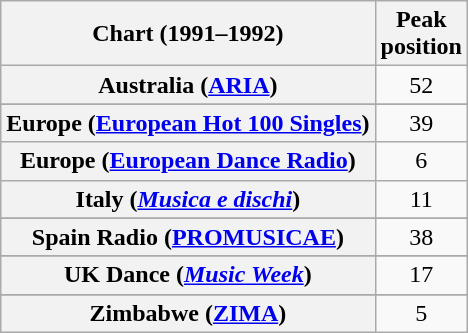<table class="wikitable sortable plainrowheaders">
<tr>
<th>Chart (1991–1992)</th>
<th>Peak<br>position</th>
</tr>
<tr>
<th scope="row">Australia (<a href='#'>ARIA</a>)</th>
<td align="center">52</td>
</tr>
<tr>
</tr>
<tr>
</tr>
<tr>
</tr>
<tr>
<th scope="row">Europe (<a href='#'>European Hot 100 Singles</a>)</th>
<td align="center">39</td>
</tr>
<tr>
<th scope="row">Europe (<a href='#'>European Dance Radio</a>)</th>
<td align="center">6</td>
</tr>
<tr>
<th scope="row">Italy (<em><a href='#'>Musica e dischi</a></em>)</th>
<td align="center">11</td>
</tr>
<tr>
</tr>
<tr>
</tr>
<tr>
<th scope="row">Spain Radio (<a href='#'>PROMUSICAE</a>)</th>
<td align="center">38</td>
</tr>
<tr>
</tr>
<tr>
</tr>
<tr>
<th scope="row">UK Dance (<em><a href='#'>Music Week</a></em>)</th>
<td align="center">17</td>
</tr>
<tr>
</tr>
<tr>
</tr>
<tr>
</tr>
<tr>
<th scope="row">Zimbabwe (<a href='#'>ZIMA</a>)</th>
<td align="center">5</td>
</tr>
</table>
